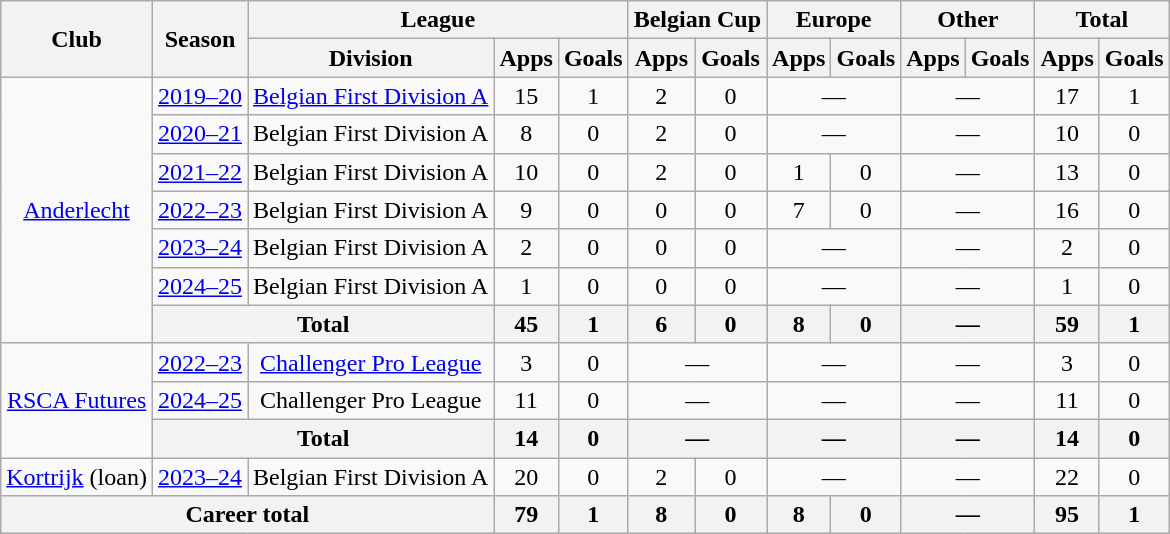<table class=wikitable style=text-align:center>
<tr>
<th rowspan=2>Club</th>
<th rowspan=2>Season</th>
<th colspan=3>League</th>
<th colspan=2>Belgian Cup</th>
<th colspan=2>Europe</th>
<th colspan=2>Other</th>
<th colspan=2>Total</th>
</tr>
<tr>
<th>Division</th>
<th>Apps</th>
<th>Goals</th>
<th>Apps</th>
<th>Goals</th>
<th>Apps</th>
<th>Goals</th>
<th>Apps</th>
<th>Goals</th>
<th>Apps</th>
<th>Goals</th>
</tr>
<tr>
<td rowspan=7><a href='#'>Anderlecht</a></td>
<td><a href='#'>2019–20</a></td>
<td><a href='#'>Belgian First Division A</a></td>
<td>15</td>
<td>1</td>
<td>2</td>
<td>0</td>
<td colspan=2>—</td>
<td colspan=2>—</td>
<td>17</td>
<td>1</td>
</tr>
<tr>
<td><a href='#'>2020–21</a></td>
<td>Belgian First Division A</td>
<td>8</td>
<td>0</td>
<td>2</td>
<td>0</td>
<td colspan=2>—</td>
<td colspan=2>—</td>
<td>10</td>
<td>0</td>
</tr>
<tr>
<td><a href='#'>2021–22</a></td>
<td>Belgian First Division A</td>
<td>10</td>
<td>0</td>
<td>2</td>
<td>0</td>
<td>1</td>
<td>0</td>
<td colspan=2>—</td>
<td>13</td>
<td>0</td>
</tr>
<tr>
<td><a href='#'>2022–23</a></td>
<td>Belgian First Division A</td>
<td>9</td>
<td>0</td>
<td>0</td>
<td>0</td>
<td>7</td>
<td>0</td>
<td colspan=2>—</td>
<td>16</td>
<td>0</td>
</tr>
<tr>
<td><a href='#'>2023–24</a></td>
<td>Belgian First Division A</td>
<td>2</td>
<td>0</td>
<td>0</td>
<td>0</td>
<td colspan=2>—</td>
<td colspan=2>—</td>
<td>2</td>
<td>0</td>
</tr>
<tr>
<td><a href='#'>2024–25</a></td>
<td>Belgian First Division A</td>
<td>1</td>
<td>0</td>
<td>0</td>
<td>0</td>
<td colspan=2>—</td>
<td colspan=2>—</td>
<td>1</td>
<td>0</td>
</tr>
<tr>
<th colspan="2">Total</th>
<th>45</th>
<th>1</th>
<th>6</th>
<th>0</th>
<th>8</th>
<th>0</th>
<th colspan=2>—</th>
<th>59</th>
<th>1</th>
</tr>
<tr>
<td rowspan="3"><a href='#'>RSCA Futures</a></td>
<td><a href='#'>2022–23</a></td>
<td><a href='#'>Challenger Pro League</a></td>
<td>3</td>
<td>0</td>
<td colspan=2>—</td>
<td colspan=2>—</td>
<td colspan=2>—</td>
<td>3</td>
<td>0</td>
</tr>
<tr>
<td><a href='#'>2024–25</a></td>
<td>Challenger Pro League</td>
<td>11</td>
<td>0</td>
<td colspan=2>—</td>
<td colspan=2>—</td>
<td colspan=2>—</td>
<td>11</td>
<td>0</td>
</tr>
<tr>
<th colspan="2">Total</th>
<th>14</th>
<th>0</th>
<th colspan=2>—</th>
<th colspan=2>—</th>
<th colspan=2>—</th>
<th>14</th>
<th>0</th>
</tr>
<tr>
<td><a href='#'>Kortrijk</a> (loan)</td>
<td><a href='#'>2023–24</a></td>
<td>Belgian First Division A</td>
<td>20</td>
<td>0</td>
<td>2</td>
<td>0</td>
<td colspan=2>—</td>
<td colspan=2>—</td>
<td>22</td>
<td>0</td>
</tr>
<tr>
<th colspan="3">Career total</th>
<th>79</th>
<th>1</th>
<th>8</th>
<th>0</th>
<th>8</th>
<th>0</th>
<th colspan=2>—</th>
<th>95</th>
<th>1</th>
</tr>
</table>
